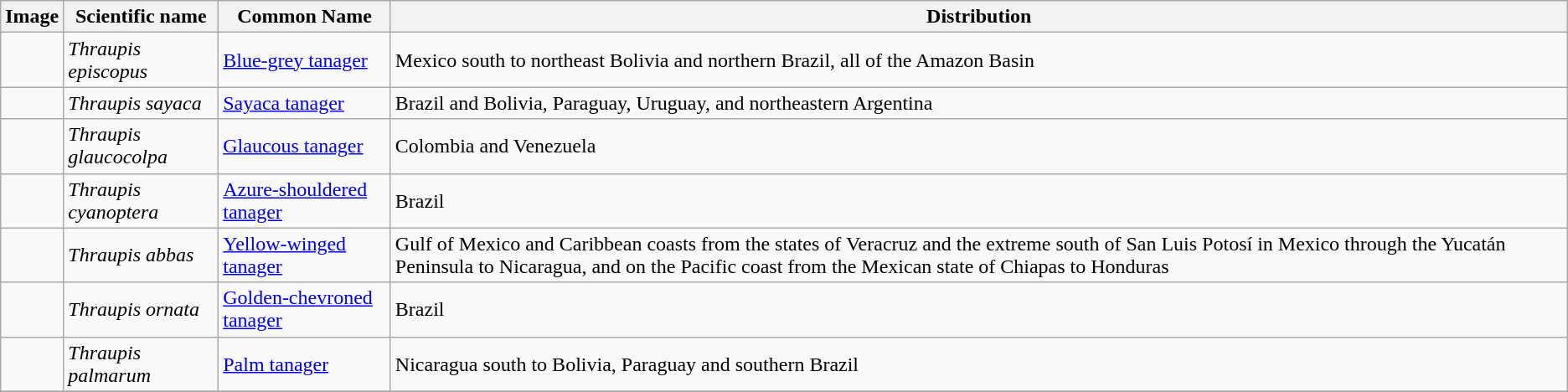<table class="wikitable sortable">
<tr>
<th>Image</th>
<th>Scientific name</th>
<th>Common Name</th>
<th>Distribution</th>
</tr>
<tr>
<td></td>
<td><em>Thraupis episcopus</em></td>
<td><a href='#'>Blue-grey tanager</a></td>
<td>Mexico south to northeast Bolivia and northern Brazil, all of the Amazon Basin</td>
</tr>
<tr>
<td></td>
<td><em>Thraupis sayaca</em></td>
<td><a href='#'>Sayaca tanager</a></td>
<td>Brazil and Bolivia, Paraguay, Uruguay, and northeastern Argentina</td>
</tr>
<tr>
<td></td>
<td><em>Thraupis glaucocolpa</em></td>
<td><a href='#'>Glaucous tanager</a></td>
<td>Colombia and Venezuela</td>
</tr>
<tr>
<td></td>
<td><em>Thraupis cyanoptera</em></td>
<td><a href='#'>Azure-shouldered tanager</a></td>
<td>Brazil</td>
</tr>
<tr>
<td></td>
<td><em>Thraupis abbas</em></td>
<td><a href='#'>Yellow-winged tanager</a></td>
<td>Gulf of Mexico and Caribbean coasts from the states of Veracruz and the extreme south of San Luis Potosí in Mexico through the Yucatán Peninsula to Nicaragua, and on the Pacific coast from the Mexican state of Chiapas to Honduras</td>
</tr>
<tr>
<td></td>
<td><em>Thraupis ornata</em></td>
<td><a href='#'>Golden-chevroned tanager</a></td>
<td>Brazil</td>
</tr>
<tr>
<td></td>
<td><em>Thraupis palmarum</em></td>
<td><a href='#'>Palm tanager</a></td>
<td>Nicaragua south to Bolivia, Paraguay and southern Brazil</td>
</tr>
<tr>
</tr>
</table>
